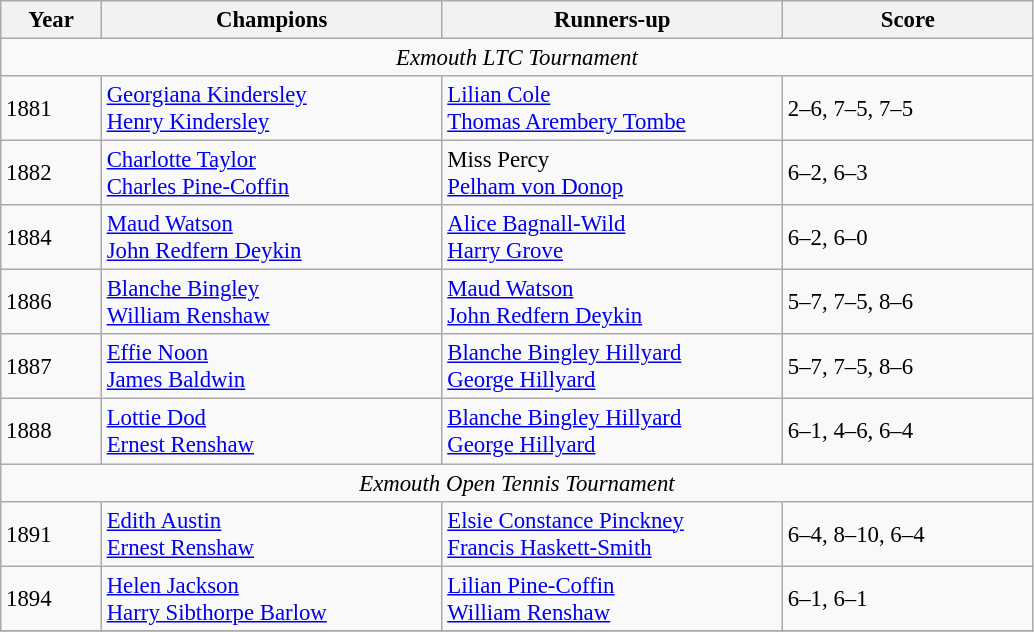<table class="wikitable" style="font-size:95%;">
<tr>
<th style="width:60px;">Year</th>
<th style="width:220px;">Champions</th>
<th style="width:220px;">Runners-up</th>
<th style="width:160px;">Score</th>
</tr>
<tr>
<td colspan=10 align=center><em>Exmouth LTC Tournament</em></td>
</tr>
<tr>
<td>1881</td>
<td> <a href='#'>Georgiana Kindersley</a><br> <a href='#'>Henry Kindersley</a></td>
<td> <a href='#'>Lilian Cole</a><br> <a href='#'>Thomas Arembery Tombe</a></td>
<td>2–6, 7–5, 7–5</td>
</tr>
<tr>
<td>1882</td>
<td> <a href='#'>Charlotte Taylor</a><br> <a href='#'>Charles Pine-Coffin</a></td>
<td> Miss Percy<br>  <a href='#'>Pelham von Donop</a></td>
<td>6–2, 6–3</td>
</tr>
<tr>
<td>1884</td>
<td> <a href='#'>Maud Watson</a><br> <a href='#'>John Redfern Deykin</a></td>
<td> <a href='#'>Alice Bagnall-Wild</a><br> <a href='#'>Harry Grove</a></td>
<td>6–2, 6–0</td>
</tr>
<tr>
<td>1886</td>
<td> <a href='#'>Blanche Bingley</a><br> <a href='#'>William Renshaw</a></td>
<td> <a href='#'>Maud Watson</a><br> <a href='#'>John Redfern Deykin</a></td>
<td>5–7, 7–5, 8–6</td>
</tr>
<tr>
<td>1887</td>
<td> <a href='#'>Effie Noon</a><br> <a href='#'>James Baldwin</a></td>
<td> <a href='#'>Blanche Bingley Hillyard</a><br> <a href='#'>George Hillyard</a></td>
<td>5–7, 7–5, 8–6</td>
</tr>
<tr>
<td>1888</td>
<td> <a href='#'>Lottie Dod</a><br> <a href='#'>Ernest Renshaw</a></td>
<td> <a href='#'>Blanche Bingley Hillyard</a><br> <a href='#'>George Hillyard</a></td>
<td>6–1, 4–6, 6–4</td>
</tr>
<tr>
<td colspan=4 align=center><em>Exmouth Open Tennis Tournament</em></td>
</tr>
<tr>
<td>1891</td>
<td> <a href='#'>Edith Austin</a><br> <a href='#'>Ernest Renshaw</a></td>
<td> <a href='#'>Elsie Constance Pinckney</a><br> <a href='#'>Francis Haskett-Smith</a></td>
<td>6–4, 8–10, 6–4</td>
</tr>
<tr>
<td>1894</td>
<td> <a href='#'>Helen Jackson</a><br> <a href='#'>Harry Sibthorpe Barlow</a></td>
<td> <a href='#'>Lilian Pine-Coffin</a><br> <a href='#'>William Renshaw</a></td>
<td>6–1, 6–1</td>
</tr>
<tr>
</tr>
</table>
